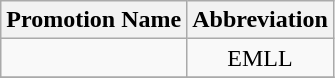<table class="wikitable">
<tr>
<th>Promotion Name</th>
<th>Abbreviation</th>
</tr>
<tr>
<td></td>
<td align=center>EMLL</td>
</tr>
<tr>
</tr>
</table>
